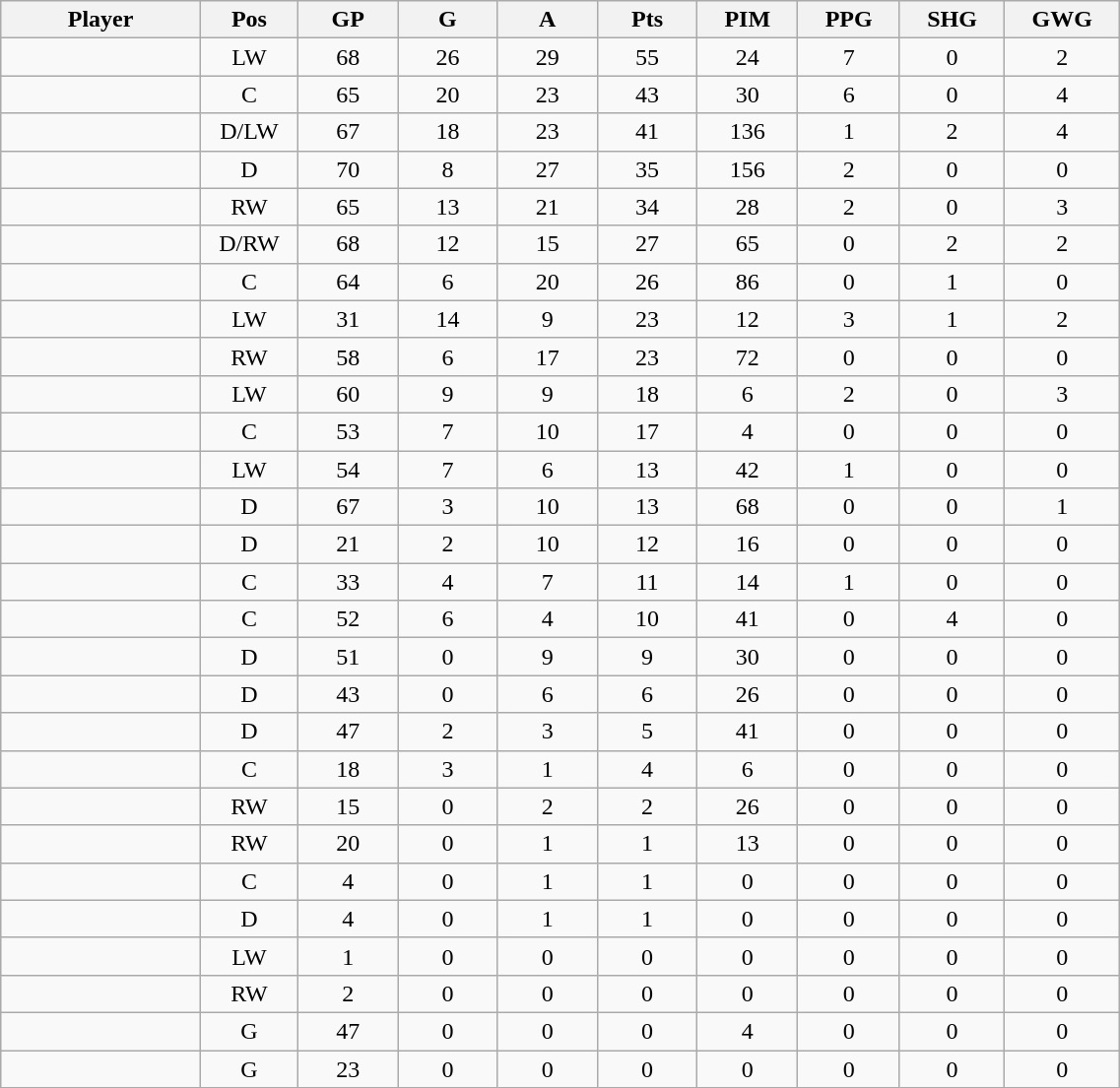<table class="wikitable sortable" width="60%">
<tr ALIGN="center">
<th bgcolor="#DDDDFF" width="10%">Player</th>
<th bgcolor="#DDDDFF" width="3%" title="Position">Pos</th>
<th bgcolor="#DDDDFF" width="5%" title="Games played">GP</th>
<th bgcolor="#DDDDFF" width="5%" title="Goals">G</th>
<th bgcolor="#DDDDFF" width="5%" title="Assists">A</th>
<th bgcolor="#DDDDFF" width="5%" title="Points">Pts</th>
<th bgcolor="#DDDDFF" width="5%" title="Penalties in Minutes">PIM</th>
<th bgcolor="#DDDDFF" width="5%" title="Power play goals">PPG</th>
<th bgcolor="#DDDDFF" width="5%" title="Short-handed goals">SHG</th>
<th bgcolor="#DDDDFF" width="5%" title="Game-winning goals">GWG</th>
</tr>
<tr align="center">
<td align="right"></td>
<td>LW</td>
<td>68</td>
<td>26</td>
<td>29</td>
<td>55</td>
<td>24</td>
<td>7</td>
<td>0</td>
<td>2</td>
</tr>
<tr align="center">
<td align="right"></td>
<td>C</td>
<td>65</td>
<td>20</td>
<td>23</td>
<td>43</td>
<td>30</td>
<td>6</td>
<td>0</td>
<td>4</td>
</tr>
<tr align="center">
<td align="right"></td>
<td>D/LW</td>
<td>67</td>
<td>18</td>
<td>23</td>
<td>41</td>
<td>136</td>
<td>1</td>
<td>2</td>
<td>4</td>
</tr>
<tr align="center">
<td align="right"></td>
<td>D</td>
<td>70</td>
<td>8</td>
<td>27</td>
<td>35</td>
<td>156</td>
<td>2</td>
<td>0</td>
<td>0</td>
</tr>
<tr align="center">
<td align="right"></td>
<td>RW</td>
<td>65</td>
<td>13</td>
<td>21</td>
<td>34</td>
<td>28</td>
<td>2</td>
<td>0</td>
<td>3</td>
</tr>
<tr align="center">
<td align="right"></td>
<td>D/RW</td>
<td>68</td>
<td>12</td>
<td>15</td>
<td>27</td>
<td>65</td>
<td>0</td>
<td>2</td>
<td>2</td>
</tr>
<tr align="center">
<td align="right"></td>
<td>C</td>
<td>64</td>
<td>6</td>
<td>20</td>
<td>26</td>
<td>86</td>
<td>0</td>
<td>1</td>
<td>0</td>
</tr>
<tr align="center">
<td align="right"></td>
<td>LW</td>
<td>31</td>
<td>14</td>
<td>9</td>
<td>23</td>
<td>12</td>
<td>3</td>
<td>1</td>
<td>2</td>
</tr>
<tr align="center">
<td align="right"></td>
<td>RW</td>
<td>58</td>
<td>6</td>
<td>17</td>
<td>23</td>
<td>72</td>
<td>0</td>
<td>0</td>
<td>0</td>
</tr>
<tr align="center">
<td align="right"></td>
<td>LW</td>
<td>60</td>
<td>9</td>
<td>9</td>
<td>18</td>
<td>6</td>
<td>2</td>
<td>0</td>
<td>3</td>
</tr>
<tr align="center">
<td align="right"></td>
<td>C</td>
<td>53</td>
<td>7</td>
<td>10</td>
<td>17</td>
<td>4</td>
<td>0</td>
<td>0</td>
<td>0</td>
</tr>
<tr align="center">
<td align="right"></td>
<td>LW</td>
<td>54</td>
<td>7</td>
<td>6</td>
<td>13</td>
<td>42</td>
<td>1</td>
<td>0</td>
<td>0</td>
</tr>
<tr align="center">
<td align="right"></td>
<td>D</td>
<td>67</td>
<td>3</td>
<td>10</td>
<td>13</td>
<td>68</td>
<td>0</td>
<td>0</td>
<td>1</td>
</tr>
<tr align="center">
<td align="right"></td>
<td>D</td>
<td>21</td>
<td>2</td>
<td>10</td>
<td>12</td>
<td>16</td>
<td>0</td>
<td>0</td>
<td>0</td>
</tr>
<tr align="center">
<td align="right"></td>
<td>C</td>
<td>33</td>
<td>4</td>
<td>7</td>
<td>11</td>
<td>14</td>
<td>1</td>
<td>0</td>
<td>0</td>
</tr>
<tr align="center">
<td align="right"></td>
<td>C</td>
<td>52</td>
<td>6</td>
<td>4</td>
<td>10</td>
<td>41</td>
<td>0</td>
<td>4</td>
<td>0</td>
</tr>
<tr align="center">
<td align="right"></td>
<td>D</td>
<td>51</td>
<td>0</td>
<td>9</td>
<td>9</td>
<td>30</td>
<td>0</td>
<td>0</td>
<td>0</td>
</tr>
<tr align="center">
<td align="right"></td>
<td>D</td>
<td>43</td>
<td>0</td>
<td>6</td>
<td>6</td>
<td>26</td>
<td>0</td>
<td>0</td>
<td>0</td>
</tr>
<tr align="center">
<td align="right"></td>
<td>D</td>
<td>47</td>
<td>2</td>
<td>3</td>
<td>5</td>
<td>41</td>
<td>0</td>
<td>0</td>
<td>0</td>
</tr>
<tr align="center">
<td align="right"></td>
<td>C</td>
<td>18</td>
<td>3</td>
<td>1</td>
<td>4</td>
<td>6</td>
<td>0</td>
<td>0</td>
<td>0</td>
</tr>
<tr align="center">
<td align="right"></td>
<td>RW</td>
<td>15</td>
<td>0</td>
<td>2</td>
<td>2</td>
<td>26</td>
<td>0</td>
<td>0</td>
<td>0</td>
</tr>
<tr align="center">
<td align="right"></td>
<td>RW</td>
<td>20</td>
<td>0</td>
<td>1</td>
<td>1</td>
<td>13</td>
<td>0</td>
<td>0</td>
<td>0</td>
</tr>
<tr align="center">
<td align="right"></td>
<td>C</td>
<td>4</td>
<td>0</td>
<td>1</td>
<td>1</td>
<td>0</td>
<td>0</td>
<td>0</td>
<td>0</td>
</tr>
<tr align="center">
<td align="right"></td>
<td>D</td>
<td>4</td>
<td>0</td>
<td>1</td>
<td>1</td>
<td>0</td>
<td>0</td>
<td>0</td>
<td>0</td>
</tr>
<tr align="center">
<td align="right"></td>
<td>LW</td>
<td>1</td>
<td>0</td>
<td>0</td>
<td>0</td>
<td>0</td>
<td>0</td>
<td>0</td>
<td>0</td>
</tr>
<tr align="center">
<td align="right"></td>
<td>RW</td>
<td>2</td>
<td>0</td>
<td>0</td>
<td>0</td>
<td>0</td>
<td>0</td>
<td>0</td>
<td>0</td>
</tr>
<tr align="center">
<td align="right"></td>
<td>G</td>
<td>47</td>
<td>0</td>
<td>0</td>
<td>0</td>
<td>4</td>
<td>0</td>
<td>0</td>
<td>0</td>
</tr>
<tr align="center">
<td align="right"></td>
<td>G</td>
<td>23</td>
<td>0</td>
<td>0</td>
<td>0</td>
<td>0</td>
<td>0</td>
<td>0</td>
<td>0</td>
</tr>
</table>
